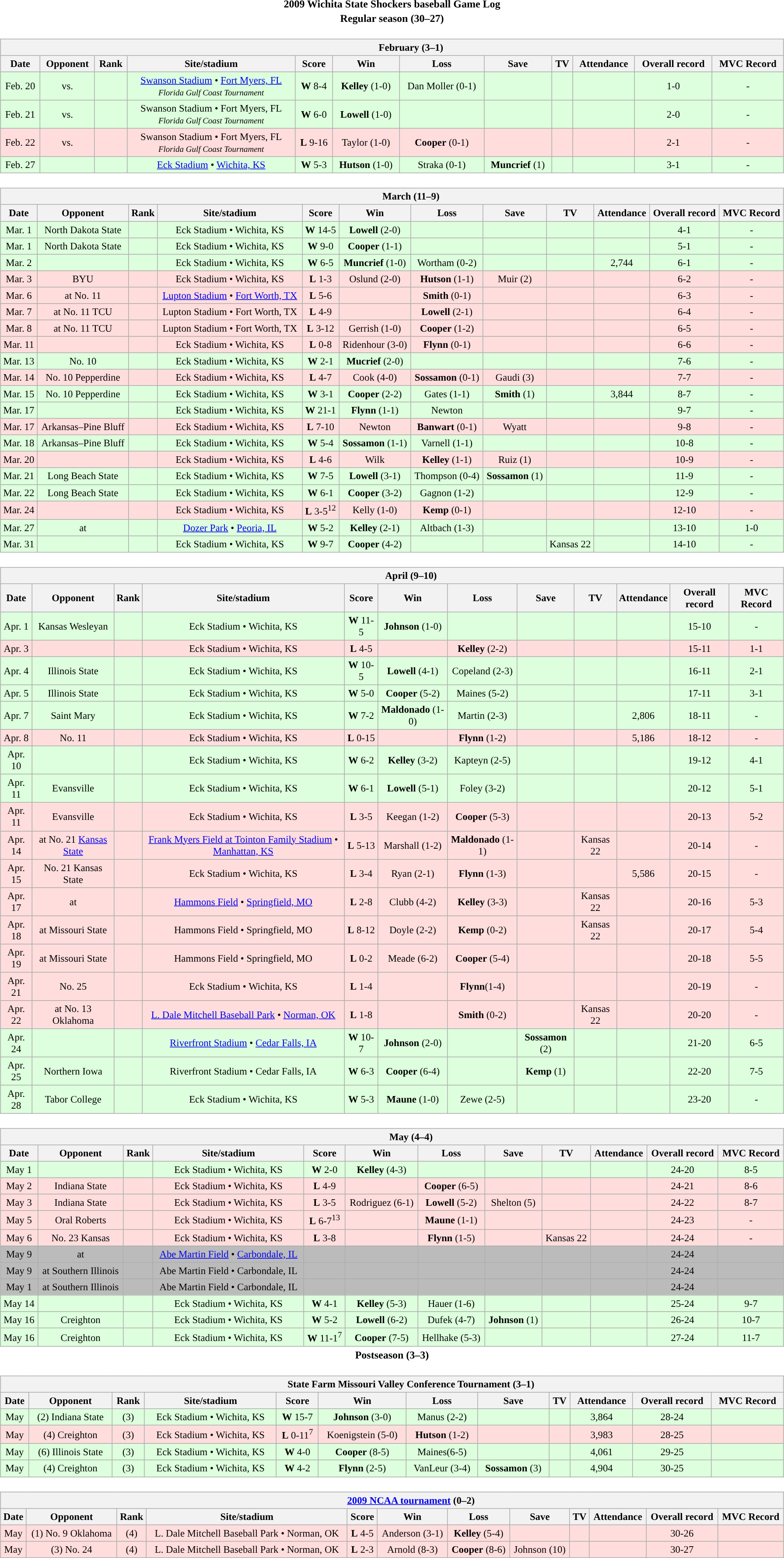<table class="toccolours" width=95% style="clear:both; margin:1.5em auto; text-align:center;">
<tr>
<th colspan=2>2009 Wichita State Shockers baseball Game Log</th>
</tr>
<tr>
<th colspan=2>Regular season (30–27)</th>
</tr>
<tr valign="top">
<td><br><table class="wikitable collapsible collapsed" style="margin:auto; width:100%; text-align:center; font-size:95%">
<tr>
<th colspan=12 style="padding-left:4em;">February (3–1)</th>
</tr>
<tr>
<th>Date</th>
<th>Opponent</th>
<th>Rank</th>
<th>Site/stadium</th>
<th>Score</th>
<th>Win</th>
<th>Loss</th>
<th>Save</th>
<th>TV</th>
<th>Attendance</th>
<th>Overall record</th>
<th>MVC Record</th>
</tr>
<tr align="center" bgcolor=#ddffdd>
<td>Feb. 20</td>
<td>vs. </td>
<td></td>
<td><a href='#'>Swanson Stadium</a> • <a href='#'>Fort Myers, FL</a><br><small><em>Florida Gulf Coast Tournament</em></small></td>
<td><strong>W</strong> 8-4</td>
<td><strong>Kelley</strong> (1-0)</td>
<td>Dan Moller (0-1)</td>
<td></td>
<td></td>
<td></td>
<td>1-0</td>
<td>-</td>
</tr>
<tr align="center" bgcolor=#ddffdd>
<td>Feb. 21</td>
<td>vs. </td>
<td></td>
<td>Swanson Stadium • Fort Myers, FL<br><small><em>Florida Gulf Coast Tournament</em></small></td>
<td><strong>W</strong> 6-0</td>
<td><strong>Lowell</strong> (1-0)</td>
<td></td>
<td></td>
<td></td>
<td></td>
<td>2-0</td>
<td>-</td>
</tr>
<tr align="center" bgcolor=#ffdddd>
<td>Feb. 22</td>
<td>vs. </td>
<td></td>
<td>Swanson Stadium • Fort Myers, FL<br><small><em>Florida Gulf Coast Tournament</em></small></td>
<td><strong>L</strong> 9-16</td>
<td>Taylor (1-0)</td>
<td><strong>Cooper</strong> (0-1)</td>
<td></td>
<td></td>
<td></td>
<td>2-1</td>
<td>-</td>
</tr>
<tr align="center" bgcolor=#ddffdd>
<td>Feb. 27</td>
<td></td>
<td></td>
<td><a href='#'>Eck Stadium</a> • <a href='#'>Wichita, KS</a></td>
<td><strong>W</strong> 5-3</td>
<td><strong>Hutson</strong> (1-0)</td>
<td>Straka (0-1)</td>
<td><strong>Muncrief</strong> (1)</td>
<td></td>
<td></td>
<td>3-1</td>
<td>-</td>
</tr>
</table>
</td>
</tr>
<tr>
<td><br><table class="wikitable collapsible collapsed" style="margin:auto; width:100%; text-align:center; font-size:95%">
<tr>
<th colspan=12 style="padding-left:4em;">March (11–9)</th>
</tr>
<tr>
<th>Date</th>
<th>Opponent</th>
<th>Rank</th>
<th>Site/stadium</th>
<th>Score</th>
<th>Win</th>
<th>Loss</th>
<th>Save</th>
<th>TV</th>
<th>Attendance</th>
<th>Overall record</th>
<th>MVC Record</th>
</tr>
<tr align="center" bgcolor=#ddffdd>
<td>Mar. 1</td>
<td>North Dakota State</td>
<td></td>
<td>Eck Stadium • Wichita, KS</td>
<td><strong>W</strong> 14-5</td>
<td><strong>Lowell</strong> (2-0)</td>
<td></td>
<td></td>
<td></td>
<td></td>
<td>4-1</td>
<td>-</td>
</tr>
<tr align="center" bgcolor=#ddffdd>
<td>Mar. 1</td>
<td>North Dakota State</td>
<td></td>
<td>Eck Stadium • Wichita, KS</td>
<td><strong>W</strong> 9-0</td>
<td><strong>Cooper</strong> (1-1)</td>
<td></td>
<td></td>
<td></td>
<td></td>
<td>5-1</td>
<td>-</td>
</tr>
<tr align="center" bgcolor=#ddffdd>
<td>Mar. 2</td>
<td></td>
<td></td>
<td>Eck Stadium • Wichita, KS</td>
<td><strong>W</strong> 6-5</td>
<td><strong>Muncrief</strong> (1-0)</td>
<td>Wortham (0-2)</td>
<td></td>
<td></td>
<td>2,744</td>
<td>6-1</td>
<td>-</td>
</tr>
<tr align="center" bgcolor=#ffdddd>
<td>Mar. 3</td>
<td>BYU</td>
<td></td>
<td>Eck Stadium • Wichita, KS</td>
<td><strong>L</strong> 1-3</td>
<td>Oslund (2-0)</td>
<td><strong>Hutson</strong> (1-1)</td>
<td>Muir (2)</td>
<td></td>
<td></td>
<td>6-2</td>
<td>-</td>
</tr>
<tr align="center" bgcolor=#ffdddd>
<td>Mar. 6</td>
<td>at No. 11 </td>
<td></td>
<td><a href='#'>Lupton Stadium</a> • <a href='#'>Fort Worth, TX</a></td>
<td><strong>L</strong> 5-6</td>
<td></td>
<td><strong>Smith</strong> (0-1)</td>
<td></td>
<td></td>
<td></td>
<td>6-3</td>
<td>-</td>
</tr>
<tr align="center" bgcolor=#ffdddd>
<td>Mar. 7</td>
<td>at No. 11 TCU</td>
<td></td>
<td>Lupton Stadium • Fort Worth, TX</td>
<td><strong>L</strong> 4-9</td>
<td></td>
<td><strong>Lowell</strong> (2-1)</td>
<td></td>
<td></td>
<td></td>
<td>6-4</td>
<td>-</td>
</tr>
<tr align="center" bgcolor=#ffdddd>
<td>Mar. 8</td>
<td>at No. 11 TCU</td>
<td></td>
<td>Lupton Stadium • Fort Worth, TX</td>
<td><strong>L</strong> 3-12</td>
<td>Gerrish (1-0)</td>
<td><strong>Cooper</strong> (1-2)</td>
<td></td>
<td></td>
<td></td>
<td>6-5</td>
<td>-</td>
</tr>
<tr align="center" bgcolor=#ffdddd>
<td>Mar. 11</td>
<td></td>
<td></td>
<td>Eck Stadium • Wichita, KS</td>
<td><strong>L</strong> 0-8</td>
<td>Ridenhour (3-0)</td>
<td><strong>Flynn</strong> (0-1)</td>
<td></td>
<td></td>
<td></td>
<td>6-6</td>
<td>-</td>
</tr>
<tr align="center" bgcolor=#ddffdd>
<td>Mar. 13</td>
<td>No. 10 </td>
<td></td>
<td>Eck Stadium • Wichita, KS</td>
<td><strong>W</strong> 2-1</td>
<td><strong>Mucrief</strong> (2-0)</td>
<td></td>
<td></td>
<td></td>
<td></td>
<td>7-6</td>
<td>-</td>
</tr>
<tr align="center" bgcolor=#ffdddd>
<td>Mar. 14</td>
<td>No. 10 Pepperdine</td>
<td></td>
<td>Eck Stadium • Wichita, KS</td>
<td><strong>L</strong> 4-7</td>
<td>Cook (4-0)</td>
<td><strong>Sossamon</strong> (0-1)</td>
<td>Gaudi (3)</td>
<td></td>
<td></td>
<td>7-7</td>
<td>-</td>
</tr>
<tr align="center" bgcolor=#ddffdd>
<td>Mar. 15</td>
<td>No. 10 Pepperdine</td>
<td></td>
<td>Eck Stadium • Wichita, KS</td>
<td><strong>W</strong> 3-1</td>
<td><strong>Cooper</strong> (2-2)</td>
<td>Gates (1-1)</td>
<td><strong>Smith</strong> (1)</td>
<td></td>
<td>3,844</td>
<td>8-7</td>
<td>-</td>
</tr>
<tr align="center" bgcolor=#ddffdd>
<td>Mar. 17</td>
<td></td>
<td></td>
<td>Eck Stadium • Wichita, KS</td>
<td><strong>W</strong> 21-1</td>
<td><strong>Flynn</strong> (1-1)</td>
<td>Newton</td>
<td></td>
<td></td>
<td></td>
<td>9-7</td>
<td>-</td>
</tr>
<tr align="center" bgcolor=#ffdddd>
<td>Mar. 17</td>
<td>Arkansas–Pine Bluff</td>
<td></td>
<td>Eck Stadium • Wichita, KS</td>
<td><strong>L</strong> 7-10</td>
<td>Newton</td>
<td><strong>Banwart</strong> (0-1)</td>
<td>Wyatt</td>
<td></td>
<td></td>
<td>9-8</td>
<td>-</td>
</tr>
<tr align="center" bgcolor=#ddffdd>
<td>Mar. 18</td>
<td>Arkansas–Pine Bluff</td>
<td></td>
<td>Eck Stadium • Wichita, KS</td>
<td><strong>W</strong> 5-4</td>
<td><strong>Sossamon</strong> (1-1)</td>
<td>Varnell (1-1)</td>
<td></td>
<td></td>
<td></td>
<td>10-8</td>
<td>-</td>
</tr>
<tr align="center" bgcolor=#ffdddd>
<td>Mar. 20</td>
<td></td>
<td></td>
<td>Eck Stadium • Wichita, KS</td>
<td><strong>L</strong> 4-6</td>
<td>Wilk</td>
<td><strong>Kelley</strong> (1-1)</td>
<td>Ruiz (1)</td>
<td></td>
<td></td>
<td>10-9</td>
<td>-</td>
</tr>
<tr align="center" bgcolor=#ddffdd>
<td>Mar. 21</td>
<td>Long Beach State</td>
<td></td>
<td>Eck Stadium • Wichita, KS</td>
<td><strong>W</strong> 7-5</td>
<td><strong>Lowell</strong> (3-1)</td>
<td>Thompson (0-4)</td>
<td><strong>Sossamon</strong> (1)</td>
<td></td>
<td></td>
<td>11-9</td>
<td>-</td>
</tr>
<tr align="center" bgcolor=#ddffdd>
<td>Mar. 22</td>
<td>Long Beach State</td>
<td></td>
<td>Eck Stadium • Wichita, KS</td>
<td><strong>W</strong> 6-1</td>
<td><strong>Cooper</strong> (3-2)</td>
<td>Gagnon (1-2)</td>
<td></td>
<td></td>
<td></td>
<td>12-9</td>
<td>-</td>
</tr>
<tr align="center" bgcolor=#ffdddd>
<td>Mar. 24</td>
<td></td>
<td></td>
<td>Eck Stadium • Wichita, KS</td>
<td><strong>L</strong> 3-5<sup>12</sup></td>
<td>Kelly (1-0)</td>
<td><strong>Kemp</strong> (0-1)</td>
<td></td>
<td></td>
<td></td>
<td>12-10</td>
<td>-</td>
</tr>
<tr align="center" bgcolor=#ddffdd>
<td>Mar. 27</td>
<td>at </td>
<td></td>
<td><a href='#'>Dozer Park</a> • <a href='#'>Peoria, IL</a></td>
<td><strong>W</strong> 5-2</td>
<td><strong>Kelley</strong> (2-1)</td>
<td>Altbach (1-3)</td>
<td></td>
<td></td>
<td></td>
<td>13-10</td>
<td>1-0</td>
</tr>
<tr align="center" bgcolor=#ddffdd>
<td>Mar. 31</td>
<td></td>
<td></td>
<td>Eck Stadium • Wichita, KS</td>
<td><strong>W</strong> 9-7</td>
<td><strong>Cooper</strong> (4-2)</td>
<td></td>
<td></td>
<td>Kansas 22</td>
<td></td>
<td>14-10</td>
<td>-</td>
</tr>
</table>
</td>
</tr>
<tr>
<td><br><table class="wikitable collapsible collapsed" style="margin:auto; width:100%; text-align:center; font-size:95%">
<tr>
<th colspan=12 style="padding-left:4em;">April (9–10)</th>
</tr>
<tr>
<th>Date</th>
<th>Opponent</th>
<th>Rank</th>
<th>Site/stadium</th>
<th>Score</th>
<th>Win</th>
<th>Loss</th>
<th>Save</th>
<th>TV</th>
<th>Attendance</th>
<th>Overall record</th>
<th>MVC Record</th>
</tr>
<tr align="center" bgcolor=#ddffdd>
<td>Apr. 1</td>
<td>Kansas Wesleyan</td>
<td></td>
<td>Eck Stadium • Wichita, KS</td>
<td><strong>W</strong> 11-5</td>
<td><strong>Johnson</strong> (1-0)</td>
<td></td>
<td></td>
<td></td>
<td></td>
<td>15-10</td>
<td>-</td>
</tr>
<tr align="center" bgcolor=#ffdddd>
<td>Apr. 3</td>
<td></td>
<td></td>
<td>Eck Stadium • Wichita, KS</td>
<td><strong>L</strong> 4-5</td>
<td></td>
<td><strong>Kelley</strong> (2-2)</td>
<td></td>
<td></td>
<td></td>
<td>15-11</td>
<td>1-1</td>
</tr>
<tr align="center" bgcolor=#ddffdd>
<td>Apr. 4</td>
<td>Illinois State</td>
<td></td>
<td>Eck Stadium • Wichita, KS</td>
<td><strong>W</strong> 10-5</td>
<td><strong>Lowell</strong> (4-1)</td>
<td>Copeland (2-3)</td>
<td></td>
<td></td>
<td></td>
<td>16-11</td>
<td>2-1</td>
</tr>
<tr align="center" bgcolor=#ddffdd>
<td>Apr. 5</td>
<td>Illinois State</td>
<td></td>
<td>Eck Stadium • Wichita, KS</td>
<td><strong>W</strong> 5-0</td>
<td><strong>Cooper</strong> (5-2)</td>
<td>Maines (5-2)</td>
<td></td>
<td></td>
<td></td>
<td>17-11</td>
<td>3-1</td>
</tr>
<tr align="center" bgcolor=#ddffdd>
<td>Apr. 7</td>
<td>Saint Mary</td>
<td></td>
<td>Eck Stadium • Wichita, KS</td>
<td><strong>W</strong> 7-2</td>
<td><strong>Maldonado</strong> (1-0)</td>
<td>Martin (2-3)</td>
<td></td>
<td></td>
<td>2,806</td>
<td>18-11</td>
<td>-</td>
</tr>
<tr align="center" bgcolor=#ffdddd>
<td>Apr. 8</td>
<td>No. 11 </td>
<td></td>
<td>Eck Stadium • Wichita, KS</td>
<td><strong>L</strong> 0-15</td>
<td></td>
<td><strong>Flynn</strong> (1-2)</td>
<td></td>
<td></td>
<td>5,186</td>
<td>18-12</td>
<td>-</td>
</tr>
<tr align="center" bgcolor=#ddffdd>
<td>Apr. 10</td>
<td></td>
<td></td>
<td>Eck Stadium • Wichita, KS</td>
<td><strong>W</strong> 6-2</td>
<td><strong>Kelley</strong> (3-2)</td>
<td>Kapteyn (2-5)</td>
<td></td>
<td></td>
<td></td>
<td>19-12</td>
<td>4-1</td>
</tr>
<tr align="center" bgcolor=#ddffdd>
<td>Apr. 11</td>
<td>Evansville</td>
<td></td>
<td>Eck Stadium • Wichita, KS</td>
<td><strong>W</strong> 6-1</td>
<td><strong>Lowell</strong> (5-1)</td>
<td>Foley (3-2)</td>
<td></td>
<td></td>
<td></td>
<td>20-12</td>
<td>5-1</td>
</tr>
<tr align="center" bgcolor=#ffdddd>
<td>Apr. 11</td>
<td>Evansville</td>
<td></td>
<td>Eck Stadium • Wichita, KS</td>
<td><strong>L</strong> 3-5</td>
<td>Keegan (1-2)</td>
<td><strong>Cooper</strong> (5-3)</td>
<td></td>
<td></td>
<td></td>
<td>20-13</td>
<td>5-2</td>
</tr>
<tr align="center" bgcolor=#ffdddd>
<td>Apr. 14</td>
<td>at No. 21 <a href='#'>Kansas State</a></td>
<td></td>
<td><a href='#'>Frank Myers Field at Tointon Family Stadium</a> • <a href='#'>Manhattan, KS</a></td>
<td><strong>L</strong> 5-13</td>
<td>Marshall (1-2)</td>
<td><strong>Maldonado</strong> (1-1)</td>
<td></td>
<td>Kansas 22</td>
<td></td>
<td>20-14</td>
<td>-</td>
</tr>
<tr align="center" bgcolor=#ffdddd>
<td>Apr. 15</td>
<td>No. 21 Kansas State</td>
<td></td>
<td>Eck Stadium • Wichita, KS</td>
<td><strong>L</strong> 3-4</td>
<td>Ryan (2-1)</td>
<td><strong>Flynn</strong> (1-3)</td>
<td></td>
<td></td>
<td>5,586</td>
<td>20-15</td>
<td>-</td>
</tr>
<tr align="center" bgcolor=#ffdddd>
<td>Apr. 17</td>
<td>at </td>
<td></td>
<td><a href='#'>Hammons Field</a> • <a href='#'>Springfield, MO</a></td>
<td><strong>L</strong> 2-8</td>
<td>Clubb (4-2)</td>
<td><strong>Kelley</strong> (3-3)</td>
<td></td>
<td>Kansas 22</td>
<td></td>
<td>20-16</td>
<td>5-3</td>
</tr>
<tr align="center" bgcolor=#ffdddd>
<td>Apr. 18</td>
<td>at Missouri State</td>
<td></td>
<td>Hammons Field • Springfield, MO</td>
<td><strong>L</strong> 8-12</td>
<td>Doyle (2-2)</td>
<td><strong>Kemp</strong> (0-2)</td>
<td></td>
<td>Kansas 22</td>
<td></td>
<td>20-17</td>
<td>5-4</td>
</tr>
<tr align="center" bgcolor=#ffdddd>
<td>Apr. 19</td>
<td>at Missouri State</td>
<td></td>
<td>Hammons Field • Springfield, MO</td>
<td><strong>L</strong> 0-2</td>
<td>Meade (6-2)</td>
<td><strong>Cooper</strong> (5-4)</td>
<td></td>
<td></td>
<td></td>
<td>20-18</td>
<td>5-5</td>
</tr>
<tr align="center" bgcolor=#ffdddd>
<td>Apr. 21</td>
<td>No. 25 </td>
<td></td>
<td>Eck Stadium • Wichita, KS</td>
<td><strong>L</strong> 1-4</td>
<td></td>
<td><strong>Flynn</strong>(1-4)</td>
<td></td>
<td></td>
<td></td>
<td>20-19</td>
<td>-</td>
</tr>
<tr align="center" bgcolor=#ffdddd>
<td>Apr. 22</td>
<td>at No. 13 Oklahoma</td>
<td></td>
<td><a href='#'>L. Dale Mitchell Baseball Park</a> • <a href='#'>Norman, OK</a></td>
<td><strong>L</strong> 1-8</td>
<td></td>
<td><strong>Smith</strong> (0-2)</td>
<td></td>
<td>Kansas 22</td>
<td></td>
<td>20-20</td>
<td>-</td>
</tr>
<tr align="center" bgcolor=#ddffdd>
<td>Apr. 24</td>
<td></td>
<td></td>
<td><a href='#'>Riverfront Stadium</a> • <a href='#'>Cedar Falls, IA</a></td>
<td><strong>W</strong> 10-7</td>
<td><strong>Johnson</strong> (2-0)</td>
<td></td>
<td><strong>Sossamon</strong> (2)</td>
<td></td>
<td></td>
<td>21-20</td>
<td>6-5</td>
</tr>
<tr align="center" bgcolor=#ddffdd>
<td>Apr. 25</td>
<td>Northern Iowa</td>
<td></td>
<td>Riverfront Stadium • Cedar Falls, IA</td>
<td><strong>W</strong> 6-3</td>
<td><strong>Cooper</strong> (6-4)</td>
<td></td>
<td><strong>Kemp</strong> (1)</td>
<td></td>
<td></td>
<td>22-20</td>
<td>7-5</td>
</tr>
<tr align="center" bgcolor=#ddffdd>
<td>Apr. 28</td>
<td>Tabor College</td>
<td></td>
<td>Eck Stadium • Wichita, KS</td>
<td><strong>W</strong> 5-3</td>
<td><strong>Maune</strong> (1-0)</td>
<td>Zewe (2-5)</td>
<td></td>
<td></td>
<td></td>
<td>23-20</td>
<td>-</td>
</tr>
</table>
</td>
</tr>
<tr>
<td><br><table class="wikitable collapsible collapsed" style="margin:auto; width:100%; text-align:center; font-size:95%">
<tr>
<th colspan=12 style="padding-left:4em;">May (4–4)</th>
</tr>
<tr>
<th>Date</th>
<th>Opponent</th>
<th>Rank</th>
<th>Site/stadium</th>
<th>Score</th>
<th>Win</th>
<th>Loss</th>
<th>Save</th>
<th>TV</th>
<th>Attendance</th>
<th>Overall record</th>
<th>MVC Record</th>
</tr>
<tr align="center" bgcolor=#ddffdd>
<td>May 1</td>
<td></td>
<td></td>
<td>Eck Stadium • Wichita, KS</td>
<td><strong>W</strong> 2-0</td>
<td><strong>Kelley</strong> (4-3)</td>
<td></td>
<td></td>
<td></td>
<td></td>
<td>24-20</td>
<td>8-5</td>
</tr>
<tr align="center" bgcolor=#ffdddd>
<td>May 2</td>
<td>Indiana State</td>
<td></td>
<td>Eck Stadium • Wichita, KS</td>
<td><strong>L</strong> 4-9</td>
<td></td>
<td><strong>Cooper</strong> (6-5)</td>
<td></td>
<td></td>
<td></td>
<td>24-21</td>
<td>8-6</td>
</tr>
<tr align="center" bgcolor=#ffdddd>
<td>May 3</td>
<td>Indiana State</td>
<td></td>
<td>Eck Stadium • Wichita, KS</td>
<td><strong>L</strong> 3-5</td>
<td>Rodriguez (6-1)</td>
<td><strong>Lowell</strong> (5-2)</td>
<td>Shelton (5)</td>
<td></td>
<td></td>
<td>24-22</td>
<td>8-7</td>
</tr>
<tr align="center" bgcolor=#ffdddd>
<td>May 5</td>
<td>Oral Roberts</td>
<td></td>
<td>Eck Stadium • Wichita, KS</td>
<td><strong>L</strong> 6-7<sup>13</sup></td>
<td></td>
<td><strong>Maune</strong> (1-1)</td>
<td></td>
<td></td>
<td></td>
<td>24-23</td>
<td>-</td>
</tr>
<tr align="center" bgcolor=#ffdddd>
<td>May 6</td>
<td>No. 23 Kansas</td>
<td></td>
<td>Eck Stadium • Wichita, KS</td>
<td><strong>L</strong> 3-8</td>
<td></td>
<td><strong>Flynn</strong> (1-5)</td>
<td></td>
<td>Kansas 22</td>
<td></td>
<td>24-24</td>
<td>-</td>
</tr>
<tr align="center" bgcolor=#bbbbbb>
<td>May 9</td>
<td>at </td>
<td></td>
<td><a href='#'>Abe Martin Field</a> • <a href='#'>Carbondale, IL</a></td>
<td></td>
<td></td>
<td></td>
<td></td>
<td></td>
<td></td>
<td>24-24</td>
<td></td>
</tr>
<tr align="center" bgcolor=#bbbbbb>
<td>May 9</td>
<td>at Southern Illinois</td>
<td></td>
<td>Abe Martin Field • Carbondale, IL</td>
<td></td>
<td></td>
<td></td>
<td></td>
<td></td>
<td></td>
<td>24-24</td>
<td></td>
</tr>
<tr align="center" bgcolor=#bbbbbb>
<td>May 1</td>
<td>at Southern Illinois</td>
<td></td>
<td>Abe Martin Field • Carbondale, IL</td>
<td></td>
<td></td>
<td></td>
<td></td>
<td></td>
<td></td>
<td>24-24</td>
<td></td>
</tr>
<tr align="center" bgcolor=#ddffdd>
<td>May 14</td>
<td></td>
<td></td>
<td>Eck Stadium • Wichita, KS</td>
<td><strong>W</strong> 4-1</td>
<td><strong>Kelley</strong> (5-3)</td>
<td>Hauer (1-6)</td>
<td></td>
<td></td>
<td></td>
<td>25-24</td>
<td>9-7</td>
</tr>
<tr align="center" bgcolor=#ddffdd>
<td>May 16</td>
<td>Creighton</td>
<td></td>
<td>Eck Stadium • Wichita, KS</td>
<td><strong>W</strong> 5-2</td>
<td><strong>Lowell</strong> (6-2)</td>
<td>Dufek (4-7)</td>
<td><strong>Johnson</strong> (1)</td>
<td></td>
<td></td>
<td>26-24</td>
<td>10-7</td>
</tr>
<tr align="center" bgcolor=#ddffdd>
<td>May 16</td>
<td>Creighton</td>
<td></td>
<td>Eck Stadium • Wichita, KS</td>
<td><strong>W</strong> 11-1<sup>7</sup></td>
<td><strong>Cooper</strong> (7-5)</td>
<td>Hellhake (5-3)</td>
<td></td>
<td></td>
<td></td>
<td>27-24</td>
<td>11-7</td>
</tr>
</table>
</td>
</tr>
<tr>
<th colspan=2>Postseason (3–3)</th>
</tr>
<tr>
<td><br><table class="wikitable collapsible collapsed" style="margin:auto; width:100%; text-align:center; font-size:95%">
<tr>
<th colspan=12 style="padding-left:4em;">State Farm Missouri Valley Conference Tournament (3–1)</th>
</tr>
<tr>
<th>Date</th>
<th>Opponent</th>
<th>Rank</th>
<th>Site/stadium</th>
<th>Score</th>
<th>Win</th>
<th>Loss</th>
<th>Save</th>
<th>TV</th>
<th>Attendance</th>
<th>Overall record</th>
<th>MVC Record</th>
</tr>
<tr align="center" bgcolor=#ddffdd>
<td>May</td>
<td>(2) Indiana State</td>
<td>(3)</td>
<td>Eck Stadium • Wichita, KS</td>
<td><strong>W</strong> 15-7</td>
<td><strong>Johnson</strong> (3-0)</td>
<td>Manus (2-2)</td>
<td></td>
<td></td>
<td>3,864</td>
<td>28-24</td>
<td></td>
</tr>
<tr align="center" bgcolor=#ffdddd>
<td>May</td>
<td>(4) Creighton</td>
<td>(3)</td>
<td>Eck Stadium • Wichita, KS</td>
<td><strong>L</strong> 0-11<sup>7</sup></td>
<td>Koenigstein (5-0)</td>
<td><strong>Hutson</strong> (1-2)</td>
<td></td>
<td></td>
<td>3,983</td>
<td>28-25</td>
<td></td>
</tr>
<tr align="center" bgcolor=#ddffdd>
<td>May</td>
<td>(6) Illinois State</td>
<td>(3)</td>
<td>Eck Stadium • Wichita, KS</td>
<td><strong>W</strong> 4-0</td>
<td><strong>Cooper</strong> (8-5)</td>
<td>Maines(6-5)</td>
<td></td>
<td></td>
<td>4,061</td>
<td>29-25</td>
<td></td>
</tr>
<tr align="center" bgcolor=#ddffdd>
<td>May</td>
<td>(4) Creighton</td>
<td>(3)</td>
<td>Eck Stadium • Wichita, KS</td>
<td><strong>W</strong> 4-2</td>
<td><strong>Flynn</strong> (2-5)</td>
<td>VanLeur (3-4)</td>
<td><strong>Sossamon</strong> (3)</td>
<td></td>
<td>4,904</td>
<td>30-25</td>
<td></td>
</tr>
</table>
</td>
</tr>
<tr>
<td><br><table class="wikitable collapsible collapsed" style="margin:auto; width:100%; text-align:center; font-size:95%">
<tr>
<th colspan=12 style="padding-left:4em;"><a href='#'>2009 NCAA tournament</a> (0–2)</th>
</tr>
<tr>
<th>Date</th>
<th>Opponent</th>
<th>Rank</th>
<th>Site/stadium</th>
<th>Score</th>
<th>Win</th>
<th>Loss</th>
<th>Save</th>
<th>TV</th>
<th>Attendance</th>
<th>Overall record</th>
<th>MVC Record</th>
</tr>
<tr align="center" bgcolor=#ffdddd>
<td>May</td>
<td>(1) No. 9 Oklahoma</td>
<td>(4)</td>
<td>L. Dale Mitchell Baseball Park • Norman, OK</td>
<td><strong>L</strong> 4-5</td>
<td>Anderson (3-1)</td>
<td><strong>Kelley</strong> (5-4)</td>
<td></td>
<td></td>
<td></td>
<td>30-26</td>
<td></td>
</tr>
<tr align="center" bgcolor=#ffdddd>
<td>May</td>
<td>(3) No. 24 </td>
<td>(4)</td>
<td>L. Dale Mitchell Baseball Park • Norman, OK</td>
<td><strong>L</strong> 2-3</td>
<td>Arnold (8-3)</td>
<td><strong>Cooper</strong> (8-6)</td>
<td>Johnson (10)</td>
<td></td>
<td></td>
<td>30-27</td>
<td></td>
</tr>
</table>
</td>
</tr>
</table>
